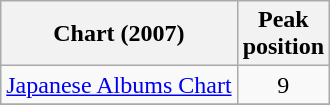<table class="wikitable sortable">
<tr>
<th>Chart (2007)</th>
<th>Peak<br>position</th>
</tr>
<tr>
<td><a href='#'>Japanese Albums Chart</a></td>
<td style="text-align:center;">9</td>
</tr>
<tr>
</tr>
</table>
